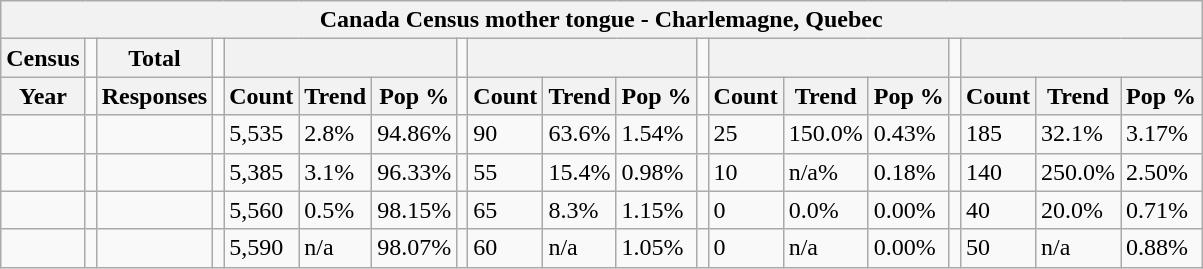<table class="wikitable">
<tr>
<th colspan="19">Canada Census mother tongue - Charlemagne, Quebec</th>
</tr>
<tr>
<th>Census</th>
<td></td>
<th>Total</th>
<td colspan="1"></td>
<th colspan="3"></th>
<td colspan="1"></td>
<th colspan="3"></th>
<td colspan="1"></td>
<th colspan="3"></th>
<td colspan="1"></td>
<th colspan="3"></th>
</tr>
<tr>
<th>Year</th>
<td></td>
<th>Responses</th>
<td></td>
<th>Count</th>
<th>Trend</th>
<th>Pop %</th>
<td></td>
<th>Count</th>
<th>Trend</th>
<th>Pop %</th>
<td></td>
<th>Count</th>
<th>Trend</th>
<th>Pop %</th>
<td></td>
<th>Count</th>
<th>Trend</th>
<th>Pop %</th>
</tr>
<tr>
<td></td>
<td></td>
<td></td>
<td></td>
<td>5,535</td>
<td> 2.8%</td>
<td>94.86%</td>
<td></td>
<td>90</td>
<td> 63.6%</td>
<td>1.54%</td>
<td></td>
<td>25</td>
<td> 150.0%</td>
<td>0.43%</td>
<td></td>
<td>185</td>
<td> 32.1%</td>
<td>3.17%</td>
</tr>
<tr>
<td></td>
<td></td>
<td></td>
<td></td>
<td>5,385</td>
<td> 3.1%</td>
<td>96.33%</td>
<td></td>
<td>55</td>
<td> 15.4%</td>
<td>0.98%</td>
<td></td>
<td>10</td>
<td> n/a%</td>
<td>0.18%</td>
<td></td>
<td>140</td>
<td> 250.0%</td>
<td>2.50%</td>
</tr>
<tr>
<td></td>
<td></td>
<td></td>
<td></td>
<td>5,560</td>
<td> 0.5%</td>
<td>98.15%</td>
<td></td>
<td>65</td>
<td> 8.3%</td>
<td>1.15%</td>
<td></td>
<td>0</td>
<td> 0.0%</td>
<td>0.00%</td>
<td></td>
<td>40</td>
<td> 20.0%</td>
<td>0.71%</td>
</tr>
<tr>
<td></td>
<td></td>
<td></td>
<td></td>
<td>5,590</td>
<td>n/a</td>
<td>98.07%</td>
<td></td>
<td>60</td>
<td>n/a</td>
<td>1.05%</td>
<td></td>
<td>0</td>
<td>n/a</td>
<td>0.00%</td>
<td></td>
<td>50</td>
<td>n/a</td>
<td>0.88%</td>
</tr>
</table>
